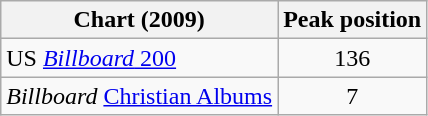<table class="wikitable sortable">
<tr>
<th>Chart (2009)</th>
<th>Peak position</th>
</tr>
<tr>
<td>US <a href='#'><em>Billboard</em> 200</a></td>
<td align="center">136</td>
</tr>
<tr>
<td><em>Billboard</em> <a href='#'>Christian Albums</a></td>
<td align="center">7</td>
</tr>
</table>
